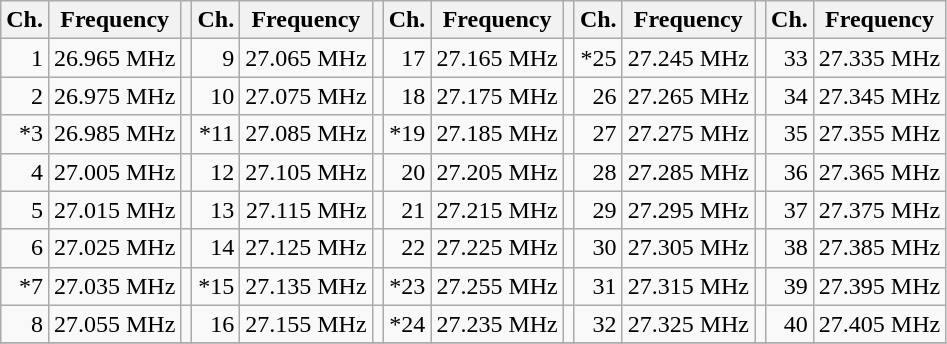<table class="wikitable" align="center" text-align="right">
<tr style="text-align:right">
<th>Ch.</th>
<th>Frequency</th>
<th></th>
<th>Ch.</th>
<th>Frequency</th>
<th></th>
<th>Ch.</th>
<th>Frequency</th>
<th></th>
<th>Ch.</th>
<th>Frequency</th>
<th></th>
<th>Ch.</th>
<th>Frequency</th>
</tr>
<tr style="text-align:right">
<td>1</td>
<td>26.965 MHz</td>
<td></td>
<td>9</td>
<td>27.065 MHz</td>
<td></td>
<td>17</td>
<td>27.165 MHz</td>
<td></td>
<td>*25</td>
<td>27.245 MHz</td>
<td></td>
<td>33</td>
<td>27.335 MHz</td>
</tr>
<tr style="text-align:right">
<td>2</td>
<td>26.975 MHz</td>
<td></td>
<td>10</td>
<td>27.075 MHz</td>
<td></td>
<td>18</td>
<td>27.175 MHz</td>
<td></td>
<td>26</td>
<td>27.265 MHz</td>
<td></td>
<td>34</td>
<td>27.345 MHz</td>
</tr>
<tr style="text-align:right">
<td>*3</td>
<td>26.985 MHz</td>
<td></td>
<td>*11</td>
<td>27.085 MHz</td>
<td></td>
<td>*19</td>
<td>27.185 MHz</td>
<td></td>
<td>27</td>
<td>27.275 MHz</td>
<td></td>
<td>35</td>
<td>27.355 MHz</td>
</tr>
<tr style="text-align:right">
<td>4</td>
<td>27.005 MHz</td>
<td></td>
<td>12</td>
<td>27.105 MHz</td>
<td></td>
<td>20</td>
<td>27.205 MHz</td>
<td></td>
<td>28</td>
<td>27.285 MHz</td>
<td></td>
<td>36</td>
<td>27.365 MHz</td>
</tr>
<tr style="text-align:right">
<td>5</td>
<td>27.015 MHz</td>
<td></td>
<td>13</td>
<td>27.115 MHz</td>
<td></td>
<td>21</td>
<td>27.215 MHz</td>
<td></td>
<td>29</td>
<td>27.295 MHz</td>
<td></td>
<td>37</td>
<td>27.375 MHz</td>
</tr>
<tr style="text-align:right">
<td>6</td>
<td>27.025 MHz</td>
<td></td>
<td>14</td>
<td>27.125 MHz</td>
<td></td>
<td>22</td>
<td>27.225 MHz</td>
<td></td>
<td>30</td>
<td>27.305 MHz</td>
<td></td>
<td>38</td>
<td>27.385 MHz</td>
</tr>
<tr style="text-align:right">
<td>*7</td>
<td>27.035 MHz</td>
<td></td>
<td>*15</td>
<td>27.135 MHz</td>
<td></td>
<td>*23</td>
<td>27.255 MHz</td>
<td></td>
<td>31</td>
<td>27.315 MHz</td>
<td></td>
<td>39</td>
<td>27.395 MHz</td>
</tr>
<tr style="text-align:right">
<td>8</td>
<td>27.055 MHz</td>
<td></td>
<td>16</td>
<td>27.155 MHz</td>
<td></td>
<td>*24</td>
<td>27.235 MHz</td>
<td></td>
<td>32</td>
<td>27.325 MHz</td>
<td></td>
<td>40</td>
<td>27.405 MHz</td>
</tr>
<tr>
</tr>
</table>
